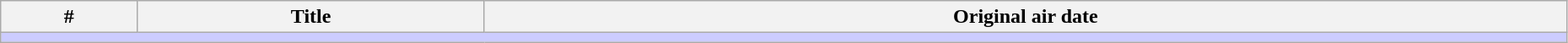<table class="wikitable" style="border: 0px;"  width="98%">
<tr>
<th>#</th>
<th>Title</th>
<th>Original air date</th>
</tr>
<tr>
<td colspan="4" bgcolor="#CCF"></td>
</tr>
<tr>
</tr>
</table>
